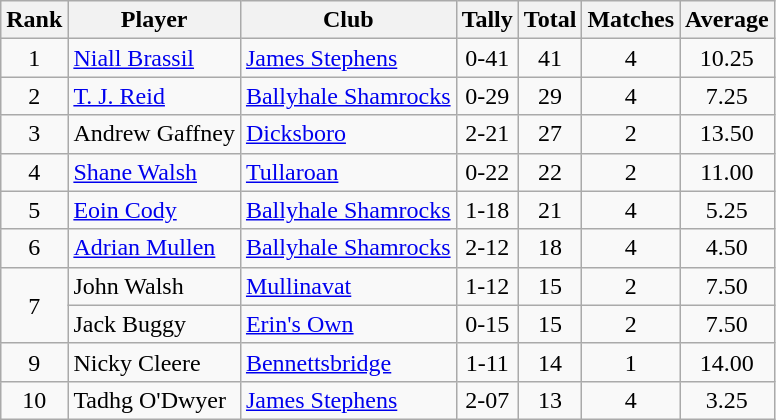<table class="wikitable">
<tr>
<th>Rank</th>
<th>Player</th>
<th>Club</th>
<th>Tally</th>
<th>Total</th>
<th>Matches</th>
<th>Average</th>
</tr>
<tr>
<td rowspan="1" style="text-align:center;">1</td>
<td><a href='#'>Niall Brassil</a></td>
<td><a href='#'>James Stephens</a></td>
<td align=center>0-41</td>
<td align=center>41</td>
<td align=center>4</td>
<td align=center>10.25</td>
</tr>
<tr>
<td rowspan="1" style="text-align:center;">2</td>
<td><a href='#'>T. J. Reid</a></td>
<td><a href='#'>Ballyhale Shamrocks</a></td>
<td align=center>0-29</td>
<td align=center>29</td>
<td align=center>4</td>
<td align=center>7.25</td>
</tr>
<tr>
<td rowspan="1" style="text-align:center;">3</td>
<td>Andrew Gaffney</td>
<td><a href='#'>Dicksboro</a></td>
<td align=center>2-21</td>
<td align=center>27</td>
<td align=center>2</td>
<td align=center>13.50</td>
</tr>
<tr>
<td rowspan="1" style="text-align:center;">4</td>
<td><a href='#'>Shane Walsh</a></td>
<td><a href='#'>Tullaroan</a></td>
<td align=center>0-22</td>
<td align=center>22</td>
<td align=center>2</td>
<td align=center>11.00</td>
</tr>
<tr>
<td rowspan="1" style="text-align:center;">5</td>
<td><a href='#'>Eoin Cody</a></td>
<td><a href='#'>Ballyhale Shamrocks</a></td>
<td align=center>1-18</td>
<td align=center>21</td>
<td align=center>4</td>
<td align=center>5.25</td>
</tr>
<tr>
<td rowspan="1" style="text-align:center;">6</td>
<td><a href='#'>Adrian Mullen</a></td>
<td><a href='#'>Ballyhale Shamrocks</a></td>
<td align=center>2-12</td>
<td align=center>18</td>
<td align=center>4</td>
<td align=center>4.50</td>
</tr>
<tr>
<td rowspan="2" style="text-align:center;">7</td>
<td>John Walsh</td>
<td><a href='#'>Mullinavat</a></td>
<td align=center>1-12</td>
<td align=center>15</td>
<td align=center>2</td>
<td align=center>7.50</td>
</tr>
<tr>
<td>Jack Buggy</td>
<td><a href='#'>Erin's Own</a></td>
<td align=center>0-15</td>
<td align=center>15</td>
<td align=center>2</td>
<td align=center>7.50</td>
</tr>
<tr>
<td rowspan="1" style="text-align:center;">9</td>
<td>Nicky Cleere</td>
<td><a href='#'>Bennettsbridge</a></td>
<td align=center>1-11</td>
<td align=center>14</td>
<td align=center>1</td>
<td align=center>14.00</td>
</tr>
<tr>
<td rowspan="1" style="text-align:center;">10</td>
<td>Tadhg O'Dwyer</td>
<td><a href='#'>James Stephens</a></td>
<td align=center>2-07</td>
<td align=center>13</td>
<td align=center>4</td>
<td align=center>3.25</td>
</tr>
</table>
